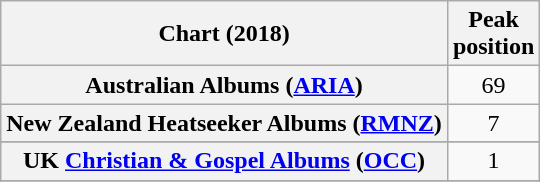<table class="wikitable sortable plainrowheaders" style="text-align:center">
<tr>
<th scope="col">Chart (2018)</th>
<th scope="col">Peak<br> position</th>
</tr>
<tr>
<th scope="row">Australian Albums (<a href='#'>ARIA</a>)</th>
<td>69</td>
</tr>
<tr>
<th scope="row">New Zealand Heatseeker Albums (<a href='#'>RMNZ</a>)</th>
<td>7</td>
</tr>
<tr>
</tr>
<tr>
</tr>
<tr>
<th scope="row">UK <a href='#'>Christian & Gospel Albums</a> (<a href='#'>OCC</a>)</th>
<td>1</td>
</tr>
<tr>
</tr>
<tr>
</tr>
<tr>
</tr>
</table>
